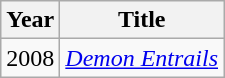<table class="wikitable">
<tr>
<th>Year</th>
<th>Title</th>
</tr>
<tr>
<td>2008</td>
<td><em><a href='#'>Demon Entrails</a></em></td>
</tr>
</table>
